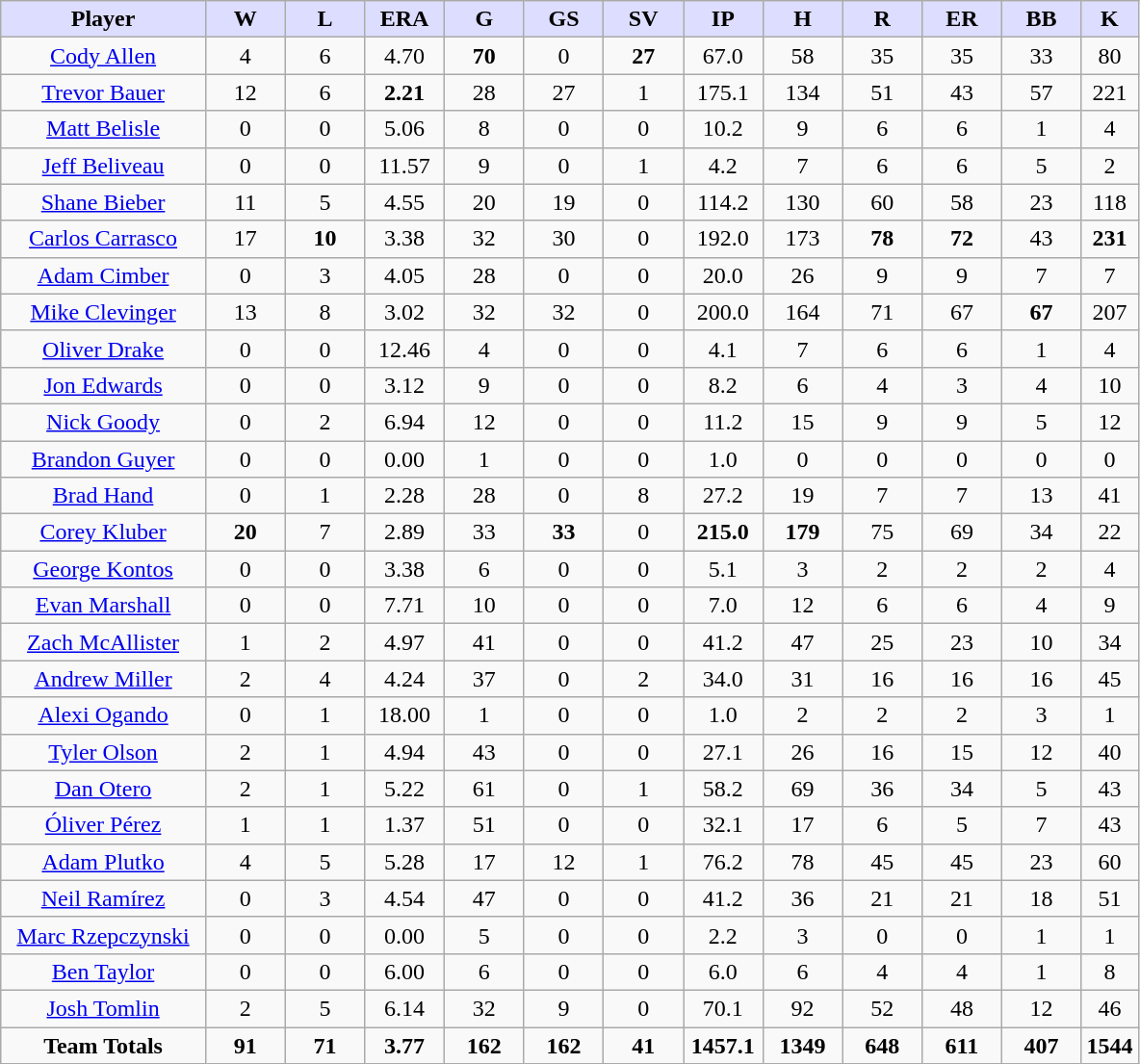<table class="wikitable" style="text-align:center;">
<tr>
<th style="background:#ddf; width:18%;">Player</th>
<th style="background:#ddf; width:7%;">W</th>
<th style="background:#ddf; width:7%;">L</th>
<th style="background:#ddf; width:7%;">ERA</th>
<th style="background:#ddf; width:7%;">G</th>
<th style="background:#ddf; width:7%;">GS</th>
<th style="background:#ddf; width:7%;">SV</th>
<th style="background:#ddf; width:7%;">IP</th>
<th style="background:#ddf; width:7%;">H</th>
<th style="background:#ddf; width:7%;">R</th>
<th style="background:#ddf; width:7%;">ER</th>
<th style="background:#ddf; width:7%;">BB</th>
<th style="background:#ddf; width:7%;">K</th>
</tr>
<tr align=center>
<td><a href='#'>Cody Allen</a></td>
<td>4</td>
<td>6</td>
<td>4.70</td>
<td><strong>70</strong></td>
<td>0</td>
<td><strong>27</strong></td>
<td>67.0</td>
<td>58</td>
<td>35</td>
<td>35</td>
<td>33</td>
<td>80</td>
</tr>
<tr align=center>
<td><a href='#'>Trevor Bauer</a></td>
<td>12</td>
<td>6</td>
<td><strong>2.21</strong></td>
<td>28</td>
<td>27</td>
<td>1</td>
<td>175.1</td>
<td>134</td>
<td>51</td>
<td>43</td>
<td>57</td>
<td>221</td>
</tr>
<tr align=center>
<td><a href='#'>Matt Belisle</a></td>
<td>0</td>
<td>0</td>
<td>5.06</td>
<td>8</td>
<td>0</td>
<td>0</td>
<td>10.2</td>
<td>9</td>
<td>6</td>
<td>6</td>
<td>1</td>
<td>4</td>
</tr>
<tr align=center>
<td><a href='#'>Jeff Beliveau</a></td>
<td>0</td>
<td>0</td>
<td>11.57</td>
<td>9</td>
<td>0</td>
<td>1</td>
<td>4.2</td>
<td>7</td>
<td>6</td>
<td>6</td>
<td>5</td>
<td>2</td>
</tr>
<tr align=center>
<td><a href='#'>Shane Bieber</a></td>
<td>11</td>
<td>5</td>
<td>4.55</td>
<td>20</td>
<td>19</td>
<td>0</td>
<td>114.2</td>
<td>130</td>
<td>60</td>
<td>58</td>
<td>23</td>
<td>118</td>
</tr>
<tr align=center>
<td><a href='#'>Carlos Carrasco</a></td>
<td>17</td>
<td><strong>10</strong></td>
<td>3.38</td>
<td>32</td>
<td>30</td>
<td>0</td>
<td>192.0</td>
<td>173</td>
<td><strong>78</strong></td>
<td><strong>72</strong></td>
<td>43</td>
<td><strong>231</strong></td>
</tr>
<tr align=center>
<td><a href='#'>Adam Cimber</a></td>
<td>0</td>
<td>3</td>
<td>4.05</td>
<td>28</td>
<td>0</td>
<td>0</td>
<td>20.0</td>
<td>26</td>
<td>9</td>
<td>9</td>
<td>7</td>
<td>7</td>
</tr>
<tr align=center>
<td><a href='#'>Mike Clevinger</a></td>
<td>13</td>
<td>8</td>
<td>3.02</td>
<td>32</td>
<td>32</td>
<td>0</td>
<td>200.0</td>
<td>164</td>
<td>71</td>
<td>67</td>
<td><strong>67</strong></td>
<td>207</td>
</tr>
<tr align=center>
<td><a href='#'>Oliver Drake</a></td>
<td>0</td>
<td>0</td>
<td>12.46</td>
<td>4</td>
<td>0</td>
<td>0</td>
<td>4.1</td>
<td>7</td>
<td>6</td>
<td>6</td>
<td>1</td>
<td>4</td>
</tr>
<tr align=center>
<td><a href='#'>Jon Edwards</a></td>
<td>0</td>
<td>0</td>
<td>3.12</td>
<td>9</td>
<td>0</td>
<td>0</td>
<td>8.2</td>
<td>6</td>
<td>4</td>
<td>3</td>
<td>4</td>
<td>10</td>
</tr>
<tr align=center>
<td><a href='#'>Nick Goody</a></td>
<td>0</td>
<td>2</td>
<td>6.94</td>
<td>12</td>
<td>0</td>
<td>0</td>
<td>11.2</td>
<td>15</td>
<td>9</td>
<td>9</td>
<td>5</td>
<td>12</td>
</tr>
<tr align=center>
<td><a href='#'>Brandon Guyer</a></td>
<td>0</td>
<td>0</td>
<td>0.00</td>
<td>1</td>
<td>0</td>
<td>0</td>
<td>1.0</td>
<td>0</td>
<td>0</td>
<td>0</td>
<td>0</td>
<td>0</td>
</tr>
<tr align=center>
<td><a href='#'>Brad Hand</a></td>
<td>0</td>
<td>1</td>
<td>2.28</td>
<td>28</td>
<td>0</td>
<td>8</td>
<td>27.2</td>
<td>19</td>
<td>7</td>
<td>7</td>
<td>13</td>
<td>41</td>
</tr>
<tr align=center>
<td><a href='#'>Corey Kluber</a></td>
<td><strong>20</strong></td>
<td>7</td>
<td>2.89</td>
<td>33</td>
<td><strong>33</strong></td>
<td>0</td>
<td><strong>215.0</strong></td>
<td><strong>179</strong></td>
<td>75</td>
<td>69</td>
<td>34</td>
<td>22</td>
</tr>
<tr align=center>
<td><a href='#'>George Kontos</a></td>
<td>0</td>
<td>0</td>
<td>3.38</td>
<td>6</td>
<td>0</td>
<td>0</td>
<td>5.1</td>
<td>3</td>
<td>2</td>
<td>2</td>
<td>2</td>
<td>4</td>
</tr>
<tr align=center>
<td><a href='#'>Evan Marshall</a></td>
<td>0</td>
<td>0</td>
<td>7.71</td>
<td>10</td>
<td>0</td>
<td>0</td>
<td>7.0</td>
<td>12</td>
<td>6</td>
<td>6</td>
<td>4</td>
<td>9</td>
</tr>
<tr align=center>
<td><a href='#'>Zach McAllister</a></td>
<td>1</td>
<td>2</td>
<td>4.97</td>
<td>41</td>
<td>0</td>
<td>0</td>
<td>41.2</td>
<td>47</td>
<td>25</td>
<td>23</td>
<td>10</td>
<td>34</td>
</tr>
<tr align=center>
<td><a href='#'>Andrew Miller</a></td>
<td>2</td>
<td>4</td>
<td>4.24</td>
<td>37</td>
<td>0</td>
<td>2</td>
<td>34.0</td>
<td>31</td>
<td>16</td>
<td>16</td>
<td>16</td>
<td>45</td>
</tr>
<tr align=center>
<td><a href='#'>Alexi Ogando</a></td>
<td>0</td>
<td>1</td>
<td>18.00</td>
<td>1</td>
<td>0</td>
<td>0</td>
<td>1.0</td>
<td>2</td>
<td>2</td>
<td>2</td>
<td>3</td>
<td>1</td>
</tr>
<tr align=center>
<td><a href='#'>Tyler Olson</a></td>
<td>2</td>
<td>1</td>
<td>4.94</td>
<td>43</td>
<td>0</td>
<td>0</td>
<td>27.1</td>
<td>26</td>
<td>16</td>
<td>15</td>
<td>12</td>
<td>40</td>
</tr>
<tr align=center>
<td><a href='#'>Dan Otero</a></td>
<td>2</td>
<td>1</td>
<td>5.22</td>
<td>61</td>
<td>0</td>
<td>1</td>
<td>58.2</td>
<td>69</td>
<td>36</td>
<td>34</td>
<td>5</td>
<td>43</td>
</tr>
<tr align=center>
<td><a href='#'>Óliver Pérez</a></td>
<td>1</td>
<td>1</td>
<td>1.37</td>
<td>51</td>
<td>0</td>
<td>0</td>
<td>32.1</td>
<td>17</td>
<td>6</td>
<td>5</td>
<td>7</td>
<td>43</td>
</tr>
<tr align=center>
<td><a href='#'>Adam Plutko</a></td>
<td>4</td>
<td>5</td>
<td>5.28</td>
<td>17</td>
<td>12</td>
<td>1</td>
<td>76.2</td>
<td>78</td>
<td>45</td>
<td>45</td>
<td>23</td>
<td>60</td>
</tr>
<tr align=center>
<td><a href='#'>Neil Ramírez</a></td>
<td>0</td>
<td>3</td>
<td>4.54</td>
<td>47</td>
<td>0</td>
<td>0</td>
<td>41.2</td>
<td>36</td>
<td>21</td>
<td>21</td>
<td>18</td>
<td>51</td>
</tr>
<tr align=center>
<td><a href='#'>Marc Rzepczynski</a></td>
<td>0</td>
<td>0</td>
<td>0.00</td>
<td>5</td>
<td>0</td>
<td>0</td>
<td>2.2</td>
<td>3</td>
<td>0</td>
<td>0</td>
<td>1</td>
<td>1</td>
</tr>
<tr align=center>
<td><a href='#'>Ben Taylor</a></td>
<td>0</td>
<td>0</td>
<td>6.00</td>
<td>6</td>
<td>0</td>
<td>0</td>
<td>6.0</td>
<td>6</td>
<td>4</td>
<td>4</td>
<td>1</td>
<td>8</td>
</tr>
<tr align=center>
<td><a href='#'>Josh Tomlin</a></td>
<td>2</td>
<td>5</td>
<td>6.14</td>
<td>32</td>
<td>9</td>
<td>0</td>
<td>70.1</td>
<td>92</td>
<td>52</td>
<td>48</td>
<td>12</td>
<td>46</td>
</tr>
<tr align=center>
<td><strong>Team Totals</strong></td>
<td><strong>91</strong></td>
<td><strong>71</strong></td>
<td><strong>3.77</strong></td>
<td><strong>162</strong></td>
<td><strong>162</strong></td>
<td><strong>41</strong></td>
<td><strong>1457.1</strong></td>
<td><strong>1349</strong></td>
<td><strong>648</strong></td>
<td><strong>611</strong></td>
<td><strong>407</strong></td>
<td><strong>1544</strong></td>
</tr>
</table>
